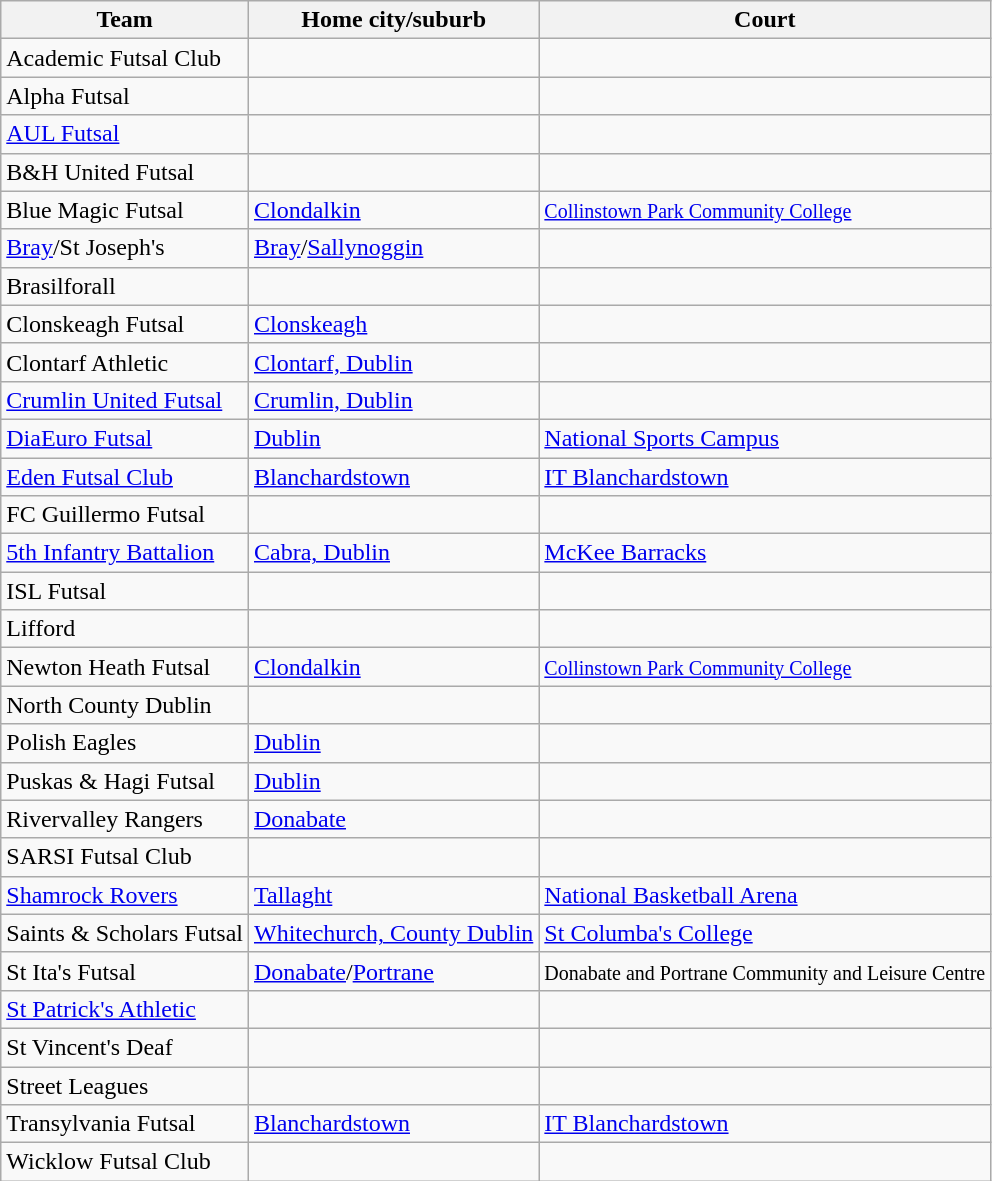<table class="wikitable sortable">
<tr>
<th>Team</th>
<th>Home city/suburb</th>
<th>Court</th>
</tr>
<tr>
<td>Academic Futsal Club</td>
<td></td>
<td></td>
</tr>
<tr>
<td>Alpha Futsal</td>
<td></td>
<td></td>
</tr>
<tr>
<td><a href='#'>AUL Futsal</a></td>
<td></td>
<td></td>
</tr>
<tr>
<td>B&H United Futsal</td>
<td></td>
<td></td>
</tr>
<tr>
<td>Blue Magic Futsal</td>
<td><a href='#'>Clondalkin</a></td>
<td><small><a href='#'>Collinstown Park Community College</a></small></td>
</tr>
<tr>
<td><a href='#'>Bray</a>/St Joseph's</td>
<td><a href='#'>Bray</a>/<a href='#'>Sallynoggin</a></td>
<td></td>
</tr>
<tr>
<td>Brasilforall</td>
<td></td>
<td></td>
</tr>
<tr>
<td>Clonskeagh Futsal</td>
<td><a href='#'>Clonskeagh</a></td>
<td></td>
</tr>
<tr>
<td>Clontarf Athletic</td>
<td><a href='#'>Clontarf, Dublin</a></td>
<td></td>
</tr>
<tr>
<td><a href='#'>Crumlin United Futsal</a></td>
<td><a href='#'>Crumlin, Dublin</a></td>
<td></td>
</tr>
<tr>
<td><a href='#'>DiaEuro Futsal</a></td>
<td><a href='#'>Dublin</a></td>
<td><a href='#'>National Sports Campus</a></td>
</tr>
<tr>
<td><a href='#'>Eden Futsal Club</a></td>
<td><a href='#'>Blanchardstown</a></td>
<td><a href='#'>IT Blanchardstown</a></td>
</tr>
<tr>
<td>FC Guillermo Futsal</td>
<td></td>
<td></td>
</tr>
<tr>
<td><a href='#'>5th Infantry Battalion</a></td>
<td><a href='#'>Cabra, Dublin</a></td>
<td><a href='#'>McKee Barracks</a></td>
</tr>
<tr>
<td>ISL Futsal</td>
<td></td>
<td></td>
</tr>
<tr>
<td>Lifford</td>
<td></td>
<td></td>
</tr>
<tr>
<td>Newton Heath Futsal</td>
<td><a href='#'>Clondalkin</a></td>
<td><small><a href='#'>Collinstown Park Community College</a></small></td>
</tr>
<tr>
<td>North County Dublin</td>
<td></td>
<td></td>
</tr>
<tr>
<td>Polish Eagles</td>
<td><a href='#'>Dublin</a></td>
<td></td>
</tr>
<tr>
<td>Puskas & Hagi Futsal</td>
<td><a href='#'>Dublin</a></td>
<td></td>
</tr>
<tr>
<td>Rivervalley Rangers</td>
<td><a href='#'>Donabate</a></td>
<td></td>
</tr>
<tr>
<td>SARSI Futsal Club</td>
<td></td>
<td></td>
</tr>
<tr>
<td><a href='#'>Shamrock Rovers</a></td>
<td><a href='#'>Tallaght</a></td>
<td><a href='#'>National Basketball Arena</a></td>
</tr>
<tr>
<td>Saints & Scholars Futsal</td>
<td><a href='#'>Whitechurch, County Dublin</a></td>
<td><a href='#'>St Columba's College</a></td>
</tr>
<tr>
<td>St Ita's Futsal</td>
<td><a href='#'>Donabate</a>/<a href='#'>Portrane</a></td>
<td><small>Donabate and Portrane Community and Leisure Centre</small></td>
</tr>
<tr>
<td><a href='#'>St Patrick's Athletic</a></td>
<td></td>
<td></td>
</tr>
<tr>
<td>St Vincent's Deaf</td>
<td></td>
<td></td>
</tr>
<tr>
<td>Street Leagues</td>
<td></td>
<td></td>
</tr>
<tr>
<td>Transylvania Futsal</td>
<td><a href='#'>Blanchardstown</a></td>
<td><a href='#'>IT Blanchardstown</a></td>
</tr>
<tr>
<td>Wicklow Futsal Club</td>
<td></td>
<td></td>
</tr>
</table>
